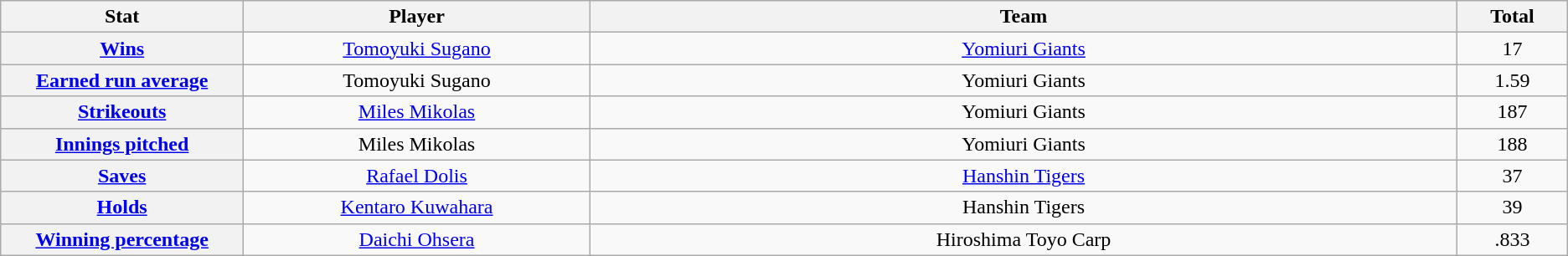<table class="wikitable" style="text-align:center;">
<tr>
<th scope="col" style="width:7%;">Stat</th>
<th scope="col" style="width:10%;">Player</th>
<th scope="col" style="width:25%;">Team</th>
<th scope="col" style="width:3%;">Total</th>
</tr>
<tr>
<th scope="row" style="text-align:center;"><a href='#'>Wins</a></th>
<td><a href='#'>Tomoyuki Sugano</a></td>
<td><a href='#'>Yomiuri Giants</a></td>
<td>17</td>
</tr>
<tr>
<th scope="row" style="text-align:center;"><a href='#'>Earned run average</a></th>
<td>Tomoyuki Sugano</td>
<td>Yomiuri Giants</td>
<td>1.59</td>
</tr>
<tr>
<th scope="row" style="text-align:center;"><a href='#'>Strikeouts</a></th>
<td><a href='#'>Miles Mikolas</a></td>
<td>Yomiuri Giants</td>
<td>187</td>
</tr>
<tr>
<th scope="row" style="text-align:center;"><a href='#'>Innings pitched</a></th>
<td>Miles Mikolas</td>
<td>Yomiuri Giants</td>
<td>188</td>
</tr>
<tr>
<th scope="row" style="text-align:center;"><a href='#'>Saves</a></th>
<td><a href='#'>Rafael Dolis</a></td>
<td><a href='#'>Hanshin Tigers</a></td>
<td>37</td>
</tr>
<tr>
<th scope="row" style="text-align:center;"><a href='#'>Holds</a></th>
<td><a href='#'>Kentaro Kuwahara</a></td>
<td>Hanshin Tigers</td>
<td>39</td>
</tr>
<tr>
<th scope="row" style="text-align:center;"><a href='#'>Winning percentage</a></th>
<td><a href='#'>Daichi Ohsera</a></td>
<td>Hiroshima Toyo Carp</td>
<td>.833</td>
</tr>
</table>
